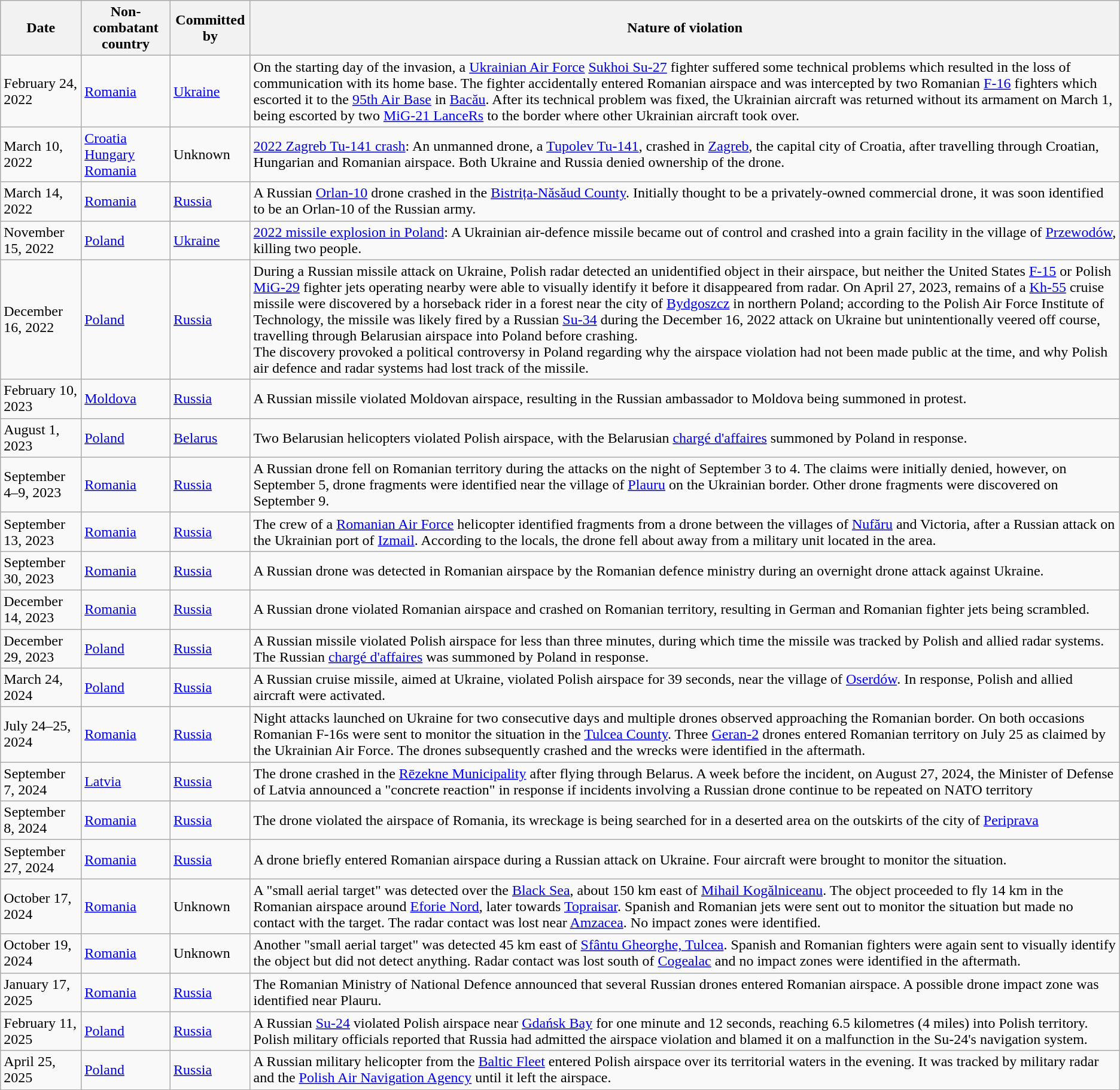<table class="wikitable">
<tr>
<th>Date</th>
<th>Non-combatant country</th>
<th>Committed by</th>
<th>Nature of violation</th>
</tr>
<tr>
<td>February 24, 2022</td>
<td> <a href='#'>Romania</a></td>
<td> <a href='#'>Ukraine</a></td>
<td>On the starting day of the invasion, a <a href='#'>Ukrainian Air Force</a> <a href='#'>Sukhoi Su-27</a> fighter suffered some technical problems which resulted in the loss of communication with its home base. The fighter accidentally entered Romanian airspace and was intercepted by two Romanian <a href='#'>F-16</a> fighters which escorted it to the <a href='#'>95th Air Base</a> in <a href='#'>Bacău</a>. After its technical problem was fixed, the Ukrainian aircraft was returned without its armament on March 1, being escorted by two <a href='#'>MiG-21 LanceRs</a> to the border where other Ukrainian aircraft took over.</td>
</tr>
<tr>
<td>March 10, 2022</td>
<td> <a href='#'>Croatia</a><br> <a href='#'>Hungary</a><br> <a href='#'>Romania</a></td>
<td>Unknown</td>
<td><a href='#'>2022 Zagreb Tu-141 crash</a>: An unmanned drone, a <a href='#'>Tupolev Tu-141</a>, crashed in <a href='#'>Zagreb</a>, the capital city of Croatia, after travelling through Croatian, Hungarian and Romanian airspace. Both Ukraine and Russia denied ownership of the drone.</td>
</tr>
<tr>
<td>March 14, 2022</td>
<td> <a href='#'>Romania</a></td>
<td> <a href='#'>Russia</a></td>
<td>A Russian <a href='#'>Orlan-10</a> drone crashed in the <a href='#'>Bistrița-Năsăud County</a>. Initially thought to be a privately-owned commercial drone, it was soon identified to be an Orlan-10 of the Russian army.</td>
</tr>
<tr>
<td>November 15, 2022</td>
<td> <a href='#'>Poland</a></td>
<td> <a href='#'>Ukraine</a></td>
<td><a href='#'>2022 missile explosion in Poland</a>: A Ukrainian air-defence missile became out of control and crashed into a grain facility in the village of <a href='#'>Przewodów</a>, killing two people.</td>
</tr>
<tr>
<td>December 16, 2022</td>
<td> <a href='#'>Poland</a></td>
<td> <a href='#'>Russia</a></td>
<td>During a Russian missile attack on Ukraine, Polish radar detected an unidentified object in their airspace, but neither the United States <a href='#'>F-15</a> or Polish <a href='#'>MiG-29</a> fighter jets operating nearby were able to visually identify it before it disappeared from radar. On April 27, 2023, remains of a <a href='#'>Kh-55</a> cruise missile were discovered by a horseback rider in a forest near the city of <a href='#'>Bydgoszcz</a> in northern Poland; according to the Polish Air Force Institute of Technology, the missile was likely fired by a Russian <a href='#'>Su-34</a> during the December 16, 2022 attack on Ukraine but unintentionally veered off course, travelling through Belarusian airspace into Poland before crashing.<br>The discovery provoked a political controversy in Poland regarding why the airspace violation had not been made public at the time, and why Polish air defence and radar systems had lost track of the missile.</td>
</tr>
<tr>
<td>February 10, 2023</td>
<td> <a href='#'>Moldova</a></td>
<td> <a href='#'>Russia</a></td>
<td>A Russian missile violated Moldovan airspace, resulting in the Russian ambassador to Moldova being summoned in protest.</td>
</tr>
<tr>
<td>August 1, 2023</td>
<td> <a href='#'>Poland</a></td>
<td> <a href='#'>Belarus</a></td>
<td>Two Belarusian helicopters violated Polish airspace, with the Belarusian <a href='#'>chargé d'affaires</a> summoned by Poland in response.</td>
</tr>
<tr>
<td>September 4–9, 2023</td>
<td> <a href='#'>Romania</a></td>
<td> <a href='#'>Russia</a></td>
<td>A Russian drone fell on Romanian territory during the attacks on the night of September 3 to 4. The claims were initially denied, however, on September 5, drone fragments were identified near the village of <a href='#'>Plauru</a> on the Ukrainian border. Other drone fragments were discovered on September 9.</td>
</tr>
<tr>
<td>September 13, 2023</td>
<td> <a href='#'>Romania</a></td>
<td> <a href='#'>Russia</a></td>
<td>The crew of a <a href='#'>Romanian Air Force</a> helicopter identified fragments from a drone between the villages of <a href='#'>Nufăru</a> and Victoria, after a Russian attack on the Ukrainian port of <a href='#'>Izmail</a>. According to the locals, the drone fell about  away from a military unit located in the area.</td>
</tr>
<tr>
<td>September 30, 2023</td>
<td> <a href='#'>Romania</a></td>
<td> <a href='#'>Russia</a></td>
<td>A Russian drone was detected in Romanian airspace by the Romanian defence ministry during an overnight drone attack against Ukraine.</td>
</tr>
<tr>
<td>December 14, 2023</td>
<td> <a href='#'>Romania</a></td>
<td> <a href='#'>Russia</a></td>
<td>A Russian drone violated Romanian airspace and crashed on Romanian territory, resulting in German and Romanian fighter jets being scrambled.</td>
</tr>
<tr>
<td>December 29, 2023</td>
<td> <a href='#'>Poland</a></td>
<td> <a href='#'>Russia</a></td>
<td>A Russian missile violated Polish airspace for less than three minutes, during which time the missile was tracked by Polish and allied radar systems. The Russian <a href='#'>chargé d'affaires</a> was summoned by Poland in response.</td>
</tr>
<tr>
<td>March 24, 2024</td>
<td> <a href='#'>Poland</a></td>
<td> <a href='#'>Russia</a></td>
<td>A Russian cruise missile, aimed at Ukraine, violated Polish airspace for 39 seconds, near the village of <a href='#'>Oserdów</a>. In response, Polish and allied aircraft were activated.</td>
</tr>
<tr>
<td>July 24–25, 2024</td>
<td> <a href='#'>Romania</a></td>
<td> <a href='#'>Russia</a></td>
<td>Night attacks launched on Ukraine for two consecutive days and multiple drones observed approaching the Romanian border. On both occasions Romanian F-16s were sent to monitor the situation in the <a href='#'>Tulcea County</a>. Three <a href='#'>Geran-2</a> drones entered Romanian territory on July 25 as claimed by the Ukrainian Air Force. The drones subsequently crashed and the wrecks were identified in the aftermath.</td>
</tr>
<tr>
<td>September 7, 2024</td>
<td> <a href='#'>Latvia</a></td>
<td> <a href='#'>Russia</a></td>
<td>The drone crashed in the <a href='#'>Rēzekne Municipality</a> after flying through Belarus. A week before the incident, on August 27, 2024, the Minister of Defense of Latvia announced a "concrete reaction" in response if incidents involving a Russian drone continue to be repeated on NATO territory</td>
</tr>
<tr>
<td>September 8, 2024</td>
<td> <a href='#'>Romania</a></td>
<td> <a href='#'>Russia</a></td>
<td>The drone violated the airspace of Romania, its wreckage is being searched for in a deserted area on the outskirts of the city of <a href='#'>Periprava</a></td>
</tr>
<tr>
<td>September 27, 2024</td>
<td> <a href='#'>Romania</a></td>
<td> <a href='#'>Russia</a></td>
<td>A drone briefly entered Romanian airspace during a Russian attack on Ukraine. Four aircraft were brought to monitor the situation.</td>
</tr>
<tr>
<td>October 17, 2024</td>
<td> <a href='#'>Romania</a></td>
<td>Unknown</td>
<td>A "small aerial target" was detected over the <a href='#'>Black Sea</a>, about 150 km east of <a href='#'>Mihail Kogălniceanu</a>. The object proceeded to fly 14 km in the Romanian airspace around <a href='#'>Eforie Nord</a>, later towards <a href='#'>Topraisar</a>. Spanish and Romanian jets were sent out to monitor the situation but made no contact with the target. The radar contact was lost near <a href='#'>Amzacea</a>. No impact zones were identified.</td>
</tr>
<tr>
<td>October 19, 2024</td>
<td> <a href='#'>Romania</a></td>
<td>Unknown</td>
<td>Another "small aerial target" was detected 45 km east of <a href='#'>Sfântu Gheorghe, Tulcea</a>. Spanish and Romanian fighters were again sent to visually identify the object but did not detect anything. Radar contact was lost south of <a href='#'>Cogealac</a> and no impact zones were identified in the aftermath.</td>
</tr>
<tr>
<td>January 17, 2025</td>
<td> <a href='#'>Romania</a></td>
<td> <a href='#'>Russia</a></td>
<td>The Romanian Ministry of National Defence announced that several Russian drones entered Romanian airspace. A possible drone impact zone was identified near Plauru.</td>
</tr>
<tr>
<td>February 11, 2025</td>
<td> <a href='#'>Poland</a></td>
<td> <a href='#'>Russia</a></td>
<td>A Russian <a href='#'>Su-24</a> violated Polish airspace near <a href='#'>Gdańsk Bay</a> for one minute and 12 seconds, reaching 6.5 kilometres (4 miles) into Polish territory. Polish military officials reported that Russia had admitted the airspace violation and blamed it on a malfunction in the Su-24's navigation system.</td>
</tr>
<tr>
<td>April 25, 2025</td>
<td> <a href='#'>Poland</a></td>
<td> <a href='#'>Russia</a></td>
<td>A Russian military helicopter from the <a href='#'>Baltic Fleet</a> entered Polish airspace over its territorial waters in the evening. It was tracked by military radar and the <a href='#'>Polish Air Navigation Agency</a> until it left the airspace.</td>
</tr>
<tr>
</tr>
</table>
